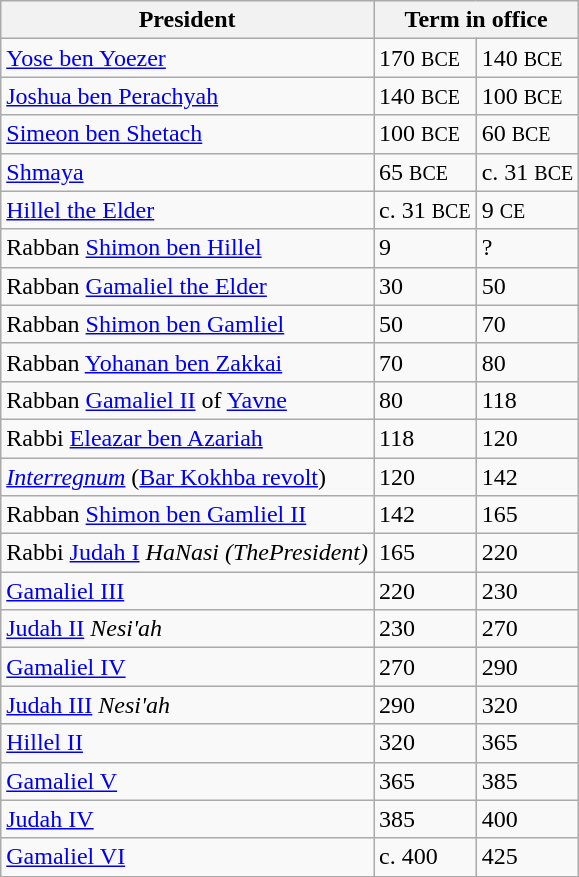<table class="wikitable">
<tr>
<th>President</th>
<th colspan="2">Term in office</th>
</tr>
<tr>
<td><a href='#'>Yose ben Yoezer</a></td>
<td>170 <small>BCE</small></td>
<td>140 <small>BCE</small></td>
</tr>
<tr>
<td><a href='#'>Joshua ben Perachyah</a></td>
<td>140 <small>BCE</small></td>
<td>100 <small>BCE</small></td>
</tr>
<tr>
<td><a href='#'>Simeon ben Shetach</a></td>
<td>100 <small>BCE</small></td>
<td>60 <small>BCE</small></td>
</tr>
<tr>
<td><a href='#'>Shmaya</a></td>
<td>65 <small>BCE</small></td>
<td>c. 31 <small>BCE</small></td>
</tr>
<tr>
<td><a href='#'>Hillel the Elder</a></td>
<td>c. 31 <small>BCE</small></td>
<td>9 <small>CE</small></td>
</tr>
<tr>
<td>Rabban <a href='#'>Shimon ben Hillel</a></td>
<td>9</td>
<td>?</td>
</tr>
<tr>
<td>Rabban <a href='#'>Gamaliel the Elder</a></td>
<td>30</td>
<td>50</td>
</tr>
<tr>
<td>Rabban <a href='#'>Shimon ben Gamliel</a></td>
<td>50</td>
<td>70</td>
</tr>
<tr>
<td>Rabban <a href='#'>Yohanan ben Zakkai</a></td>
<td>70</td>
<td>80</td>
</tr>
<tr>
<td>Rabban <a href='#'>Gamaliel II</a> of <a href='#'>Yavne</a></td>
<td>80</td>
<td>118</td>
</tr>
<tr>
<td>Rabbi <a href='#'>Eleazar ben Azariah</a></td>
<td>118</td>
<td>120</td>
</tr>
<tr>
<td><em><a href='#'>Interregnum</a></em> (<a href='#'>Bar Kokhba revolt</a>)</td>
<td>120</td>
<td>142</td>
</tr>
<tr>
<td>Rabban <a href='#'>Shimon ben Gamliel II</a></td>
<td>142</td>
<td>165</td>
</tr>
<tr>
<td>Rabbi <a href='#'>Judah I</a> <em>HaNasi (ThePresident)</em></td>
<td>165</td>
<td>220</td>
</tr>
<tr>
<td><a href='#'>Gamaliel III</a></td>
<td>220</td>
<td>230</td>
</tr>
<tr>
<td><a href='#'>Judah II</a> <em>Nesi'ah</em></td>
<td>230</td>
<td>270</td>
</tr>
<tr>
<td><a href='#'>Gamaliel IV</a></td>
<td>270</td>
<td>290</td>
</tr>
<tr>
<td><a href='#'>Judah III</a> <em>Nesi'ah</em></td>
<td>290</td>
<td>320</td>
</tr>
<tr>
<td><a href='#'>Hillel II</a></td>
<td>320</td>
<td>365</td>
</tr>
<tr>
<td><a href='#'>Gamaliel V</a></td>
<td>365</td>
<td>385</td>
</tr>
<tr>
<td><a href='#'>Judah IV</a></td>
<td>385</td>
<td>400</td>
</tr>
<tr>
<td><a href='#'>Gamaliel VI</a></td>
<td>c. 400</td>
<td>425</td>
</tr>
</table>
